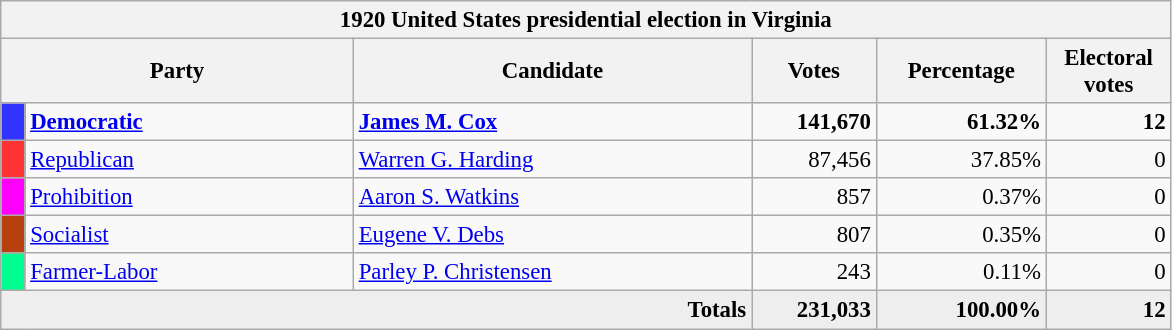<table class="wikitable" style="font-size: 95%;">
<tr>
<th colspan="6">1920 United States presidential election in Virginia</th>
</tr>
<tr>
<th colspan="2" style="width: 15em">Party</th>
<th style="width: 17em">Candidate</th>
<th style="width: 5em">Votes</th>
<th style="width: 7em">Percentage</th>
<th style="width: 5em">Electoral votes</th>
</tr>
<tr>
<th style="background-color:#3333FF; width: 3px"></th>
<td style="width: 130px"><strong><a href='#'>Democratic</a></strong></td>
<td><strong><a href='#'>James M. Cox</a></strong></td>
<td align="right"><strong>141,670</strong></td>
<td align="right"><strong>61.32%</strong></td>
<td align="right"><strong>12</strong></td>
</tr>
<tr>
<th style="background-color:#FF3333; width: 3px"></th>
<td style="width: 130px"><a href='#'>Republican</a></td>
<td><a href='#'>Warren G. Harding</a></td>
<td align="right">87,456</td>
<td align="right">37.85%</td>
<td align="right">0</td>
</tr>
<tr>
<th style="background-color:#FF00FF; width: 3px"></th>
<td style="width: 130px"><a href='#'>Prohibition</a></td>
<td><a href='#'>Aaron S. Watkins</a></td>
<td align="right">857</td>
<td align="right">0.37%</td>
<td align="right">0</td>
</tr>
<tr>
<th style="background-color:#B7410E; width: 3px"></th>
<td style="width: 130px"><a href='#'>Socialist</a></td>
<td><a href='#'>Eugene V. Debs</a></td>
<td align="right">807</td>
<td align="right">0.35%</td>
<td align="right">0</td>
</tr>
<tr>
<th style="background-color:#00FF90; width: 3px"></th>
<td style="width: 130px"><a href='#'>Farmer-Labor</a></td>
<td><a href='#'>Parley P. Christensen</a></td>
<td align="right">243</td>
<td align="right">0.11%</td>
<td align="right">0</td>
</tr>
<tr style="background:#eee; text-align:right;">
<td colspan="3"><strong>Totals</strong></td>
<td><strong>231,033</strong></td>
<td><strong>100.00%</strong></td>
<td><strong>12</strong></td>
</tr>
</table>
